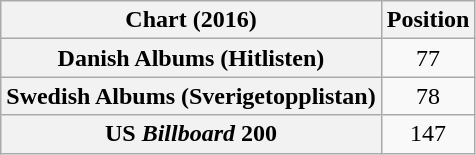<table class="wikitable sortable plainrowheaders" style="text-align:center">
<tr>
<th scope="col">Chart (2016)</th>
<th scope="col">Position</th>
</tr>
<tr>
<th scope="row">Danish Albums (Hitlisten)</th>
<td>77</td>
</tr>
<tr>
<th scope="row">Swedish Albums (Sverigetopplistan)</th>
<td>78</td>
</tr>
<tr>
<th scope="row">US <em>Billboard</em> 200</th>
<td>147</td>
</tr>
</table>
